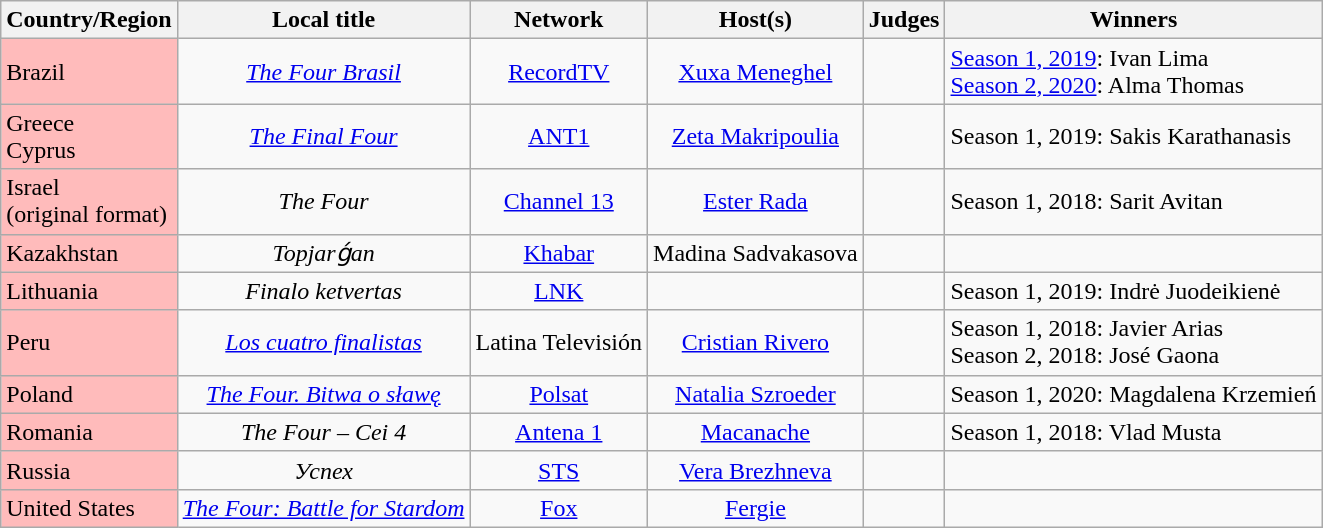<table class="wikitable" style="text-align:center; line-height:18px;">
<tr>
<th>Country/Region</th>
<th>Local title</th>
<th>Network</th>
<th>Host(s)</th>
<th>Judges</th>
<th>Winners</th>
</tr>
<tr>
<td style="background:#ffbbbb; text-align:left;">Brazil</td>
<td><em><a href='#'>The Four Brasil</a></em></td>
<td><a href='#'>RecordTV</a></td>
<td><a href='#'>Xuxa Meneghel</a></td>
<td></td>
<td style="text-align:left;"><a href='#'>Season 1, 2019</a>: Ivan Lima<br><a href='#'>Season 2, 2020</a>: Alma Thomas</td>
</tr>
<tr>
<td style="background:#ffbbbb; text-align:left;">Greece<br>Cyprus</td>
<td><em><a href='#'>The Final Four</a></em></td>
<td><a href='#'>ANT1</a></td>
<td><a href='#'>Zeta Makripoulia</a></td>
<td></td>
<td style="text-align:left;">Season 1, 2019: Sakis Karathanasis</td>
</tr>
<tr>
<td style="background:#ffbbbb; text-align:left;">Israel<br>(original format)</td>
<td><em>The Four</em></td>
<td><a href='#'>Channel 13</a></td>
<td><a href='#'>Ester Rada</a></td>
<td></td>
<td style="text-align:left;">Season 1, 2018: Sarit Avitan</td>
</tr>
<tr>
<td style="background:#ffbbbb; text-align:left;">Kazakhstan</td>
<td><em>Topjarǵan</em></td>
<td><a href='#'>Khabar</a></td>
<td>Madina Sadvakasova</td>
<td></td>
<td></td>
</tr>
<tr>
<td style="background:#ffbbbb; text-align:left;">Lithuania</td>
<td><em>Finalo ketvertas</em></td>
<td><a href='#'>LNK</a></td>
<td></td>
<td></td>
<td style="text-align:left;">Season 1, 2019: Indrė Juodeikienė</td>
</tr>
<tr>
<td style="background:#ffbbbb; text-align:left;">Peru</td>
<td><em><a href='#'>Los cuatro finalistas</a></em></td>
<td>Latina Televisión</td>
<td><a href='#'>Cristian Rivero</a></td>
<td></td>
<td style="text-align:left;">Season 1, 2018: Javier Arias<br>Season 2, 2018: José Gaona</td>
</tr>
<tr>
<td style="background:#ffbbbb; text-align:left;">Poland</td>
<td><em><a href='#'>The Four. Bitwa o sławę</a></em></td>
<td><a href='#'>Polsat</a></td>
<td><a href='#'>Natalia Szroeder</a></td>
<td></td>
<td style="text-align:left;">Season 1, 2020: Magdalena Krzemień</td>
</tr>
<tr>
<td style="background:#ffbbbb; text-align:left;">Romania</td>
<td><em>The Four – Cei 4</em></td>
<td><a href='#'>Antena 1</a></td>
<td><a href='#'>Macanache</a></td>
<td></td>
<td style="text-align:left;">Season 1, 2018: Vlad Musta<br></td>
</tr>
<tr>
<td style="background:#ffbbbb; text-align:left;">Russia</td>
<td><em>Успех</em></td>
<td><a href='#'>STS</a></td>
<td><a href='#'>Vera Brezhneva</a></td>
<td></td>
<td></td>
</tr>
<tr>
<td style="background:#ffbbbb; text-align:left;">United States</td>
<td><em><a href='#'>The Four: Battle for Stardom</a></em></td>
<td><a href='#'>Fox</a></td>
<td><a href='#'>Fergie</a></td>
<td></td>
<td style="text-align:left;"></td>
</tr>
</table>
